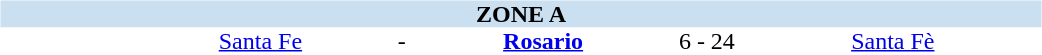<table table width=700>
<tr>
<td width=700 valign="top"><br><table border=0 cellspacing=0 cellpadding=0 style="font-size: 100%; border-collapse: collapse;" width=100%>
<tr bgcolor="#CADFF0">
<td style="font-size:100%"; align="center" colspan="6"><strong>ZONE A</strong></td>
</tr>
<tr align=center bgcolor=#FFFFFF>
<td width=90></td>
<td width=170><a href='#'>Santa Fe</a></td>
<td width=20>-</td>
<td width=170><strong><a href='#'>Rosario</a></strong></td>
<td width=50>6 - 24</td>
<td width=200><a href='#'>Santa Fè</a></td>
</tr>
</table>
</td>
</tr>
</table>
